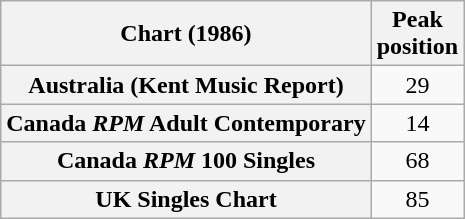<table class="wikitable plainrowheaders sortable">
<tr>
<th>Chart (1986)</th>
<th>Peak<br>position</th>
</tr>
<tr>
<th scope="row">Australia (Kent Music Report)</th>
<td style="text-align:center;">29</td>
</tr>
<tr>
<th scope="row">Canada <em>RPM</em> Adult Contemporary</th>
<td style="text-align:center;">14</td>
</tr>
<tr>
<th scope="row">Canada <em>RPM</em> 100 Singles</th>
<td style="text-align:center;">68</td>
</tr>
<tr>
<th scope="row">UK Singles Chart</th>
<td style="text-align:center;">85</td>
</tr>
</table>
